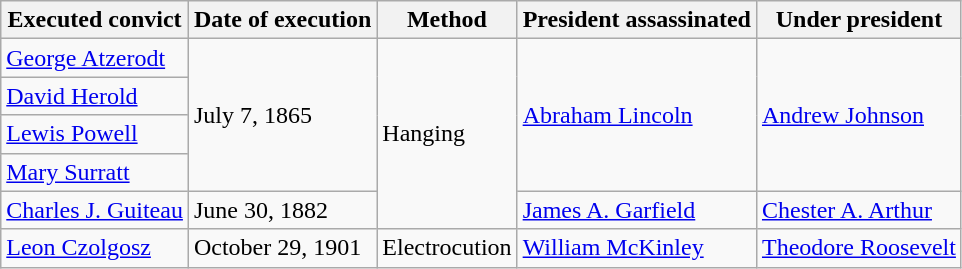<table class="wikitable">
<tr>
<th>Executed convict</th>
<th>Date of execution</th>
<th>Method</th>
<th>President assassinated</th>
<th>Under president</th>
</tr>
<tr>
<td><a href='#'>George Atzerodt</a></td>
<td rowspan="4">July 7, 1865</td>
<td rowspan="5">Hanging</td>
<td rowspan="4"><a href='#'>Abraham Lincoln</a></td>
<td rowspan="4"><a href='#'>Andrew Johnson</a></td>
</tr>
<tr>
<td><a href='#'>David Herold</a></td>
</tr>
<tr>
<td><a href='#'>Lewis Powell</a></td>
</tr>
<tr>
<td><a href='#'>Mary Surratt</a></td>
</tr>
<tr>
<td><a href='#'>Charles J. Guiteau</a></td>
<td>June 30, 1882</td>
<td><a href='#'>James A. Garfield</a></td>
<td><a href='#'>Chester A. Arthur</a></td>
</tr>
<tr>
<td><a href='#'>Leon Czolgosz</a></td>
<td>October 29, 1901</td>
<td>Electrocution</td>
<td><a href='#'>William McKinley</a></td>
<td><a href='#'>Theodore Roosevelt</a></td>
</tr>
</table>
